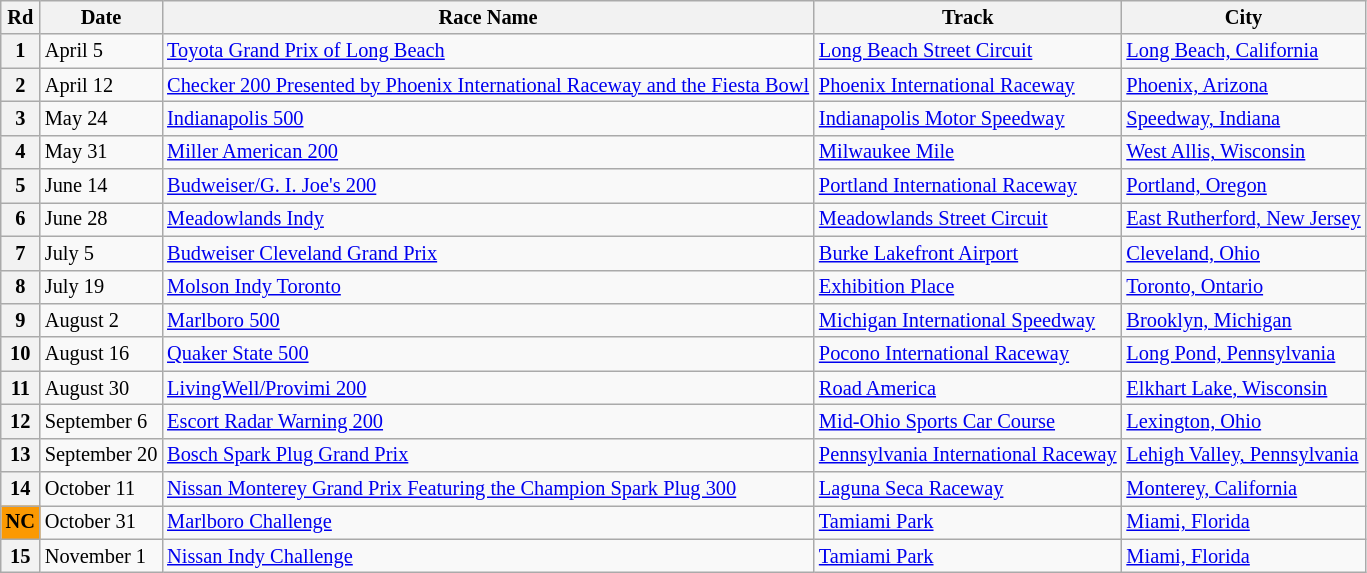<table class="wikitable" style="font-size: 85%;">
<tr>
<th>Rd</th>
<th>Date</th>
<th>Race Name</th>
<th>Track</th>
<th>City</th>
</tr>
<tr>
<th>1</th>
<td>April 5</td>
<td><a href='#'>Toyota Grand Prix of Long Beach</a></td>
<td> <a href='#'>Long Beach Street Circuit</a></td>
<td><a href='#'>Long Beach, California</a></td>
</tr>
<tr>
<th>2</th>
<td>April 12</td>
<td><a href='#'>Checker 200 Presented by Phoenix International Raceway and the Fiesta Bowl</a></td>
<td> <a href='#'>Phoenix International Raceway</a></td>
<td><a href='#'>Phoenix, Arizona</a></td>
</tr>
<tr>
<th>3</th>
<td>May 24</td>
<td><a href='#'>Indianapolis 500</a></td>
<td> <a href='#'>Indianapolis Motor Speedway</a></td>
<td><a href='#'>Speedway, Indiana</a></td>
</tr>
<tr>
<th>4</th>
<td>May 31</td>
<td><a href='#'>Miller American 200</a></td>
<td> <a href='#'>Milwaukee Mile</a></td>
<td><a href='#'>West Allis, Wisconsin</a></td>
</tr>
<tr>
<th>5</th>
<td>June 14</td>
<td><a href='#'>Budweiser/G. I. Joe's 200</a></td>
<td> <a href='#'>Portland International Raceway</a></td>
<td><a href='#'>Portland, Oregon</a></td>
</tr>
<tr>
<th>6</th>
<td>June 28</td>
<td><a href='#'>Meadowlands Indy</a></td>
<td> <a href='#'>Meadowlands Street Circuit</a></td>
<td><a href='#'>East Rutherford, New Jersey</a></td>
</tr>
<tr>
<th>7</th>
<td>July 5</td>
<td><a href='#'>Budweiser Cleveland Grand Prix</a></td>
<td> <a href='#'>Burke Lakefront Airport</a></td>
<td><a href='#'>Cleveland, Ohio</a></td>
</tr>
<tr>
<th>8</th>
<td>July 19</td>
<td><a href='#'>Molson Indy Toronto</a></td>
<td> <a href='#'>Exhibition Place</a></td>
<td><a href='#'>Toronto, Ontario</a></td>
</tr>
<tr>
<th>9</th>
<td>August 2</td>
<td><a href='#'>Marlboro 500</a></td>
<td> <a href='#'>Michigan International Speedway</a></td>
<td><a href='#'>Brooklyn, Michigan</a></td>
</tr>
<tr>
<th>10</th>
<td>August 16</td>
<td><a href='#'>Quaker State 500</a></td>
<td> <a href='#'>Pocono International Raceway</a></td>
<td><a href='#'>Long Pond, Pennsylvania</a></td>
</tr>
<tr>
<th>11</th>
<td>August 30</td>
<td><a href='#'>LivingWell/Provimi 200</a></td>
<td> <a href='#'>Road America</a></td>
<td><a href='#'>Elkhart Lake, Wisconsin</a></td>
</tr>
<tr>
<th>12</th>
<td>September 6</td>
<td><a href='#'>Escort Radar Warning 200</a></td>
<td> <a href='#'>Mid-Ohio Sports Car Course</a></td>
<td><a href='#'>Lexington, Ohio</a></td>
</tr>
<tr>
<th>13</th>
<td>September 20</td>
<td><a href='#'>Bosch Spark Plug Grand Prix</a></td>
<td> <a href='#'>Pennsylvania International Raceway</a></td>
<td><a href='#'>Lehigh Valley, Pennsylvania</a></td>
</tr>
<tr>
<th>14</th>
<td>October 11</td>
<td><a href='#'>Nissan Monterey Grand Prix Featuring the Champion Spark Plug 300</a></td>
<td> <a href='#'>Laguna Seca Raceway</a></td>
<td><a href='#'>Monterey, California</a></td>
</tr>
<tr>
<th style="background:#fb9902; text-align:center;"><strong>NC</strong></th>
<td>October 31</td>
<td><a href='#'>Marlboro Challenge</a></td>
<td> <a href='#'>Tamiami Park</a></td>
<td><a href='#'>Miami, Florida</a></td>
</tr>
<tr>
<th>15</th>
<td>November 1</td>
<td><a href='#'>Nissan Indy Challenge</a></td>
<td> <a href='#'>Tamiami Park</a></td>
<td><a href='#'>Miami, Florida</a></td>
</tr>
</table>
